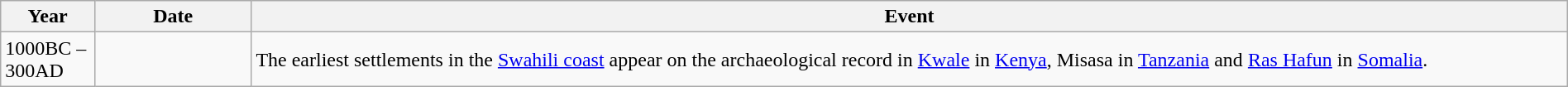<table class="wikitable" width="100%">
<tr>
<th style="width:6%">Year</th>
<th style="width:10%">Date</th>
<th>Event</th>
</tr>
<tr>
<td>1000BC – 300AD</td>
<td></td>
<td>The earliest settlements in the <a href='#'>Swahili coast</a> appear on the archaeological record in <a href='#'>Kwale</a> in <a href='#'>Kenya</a>, Misasa in <a href='#'>Tanzania</a> and <a href='#'>Ras Hafun</a> in <a href='#'>Somalia</a>.</td>
</tr>
</table>
